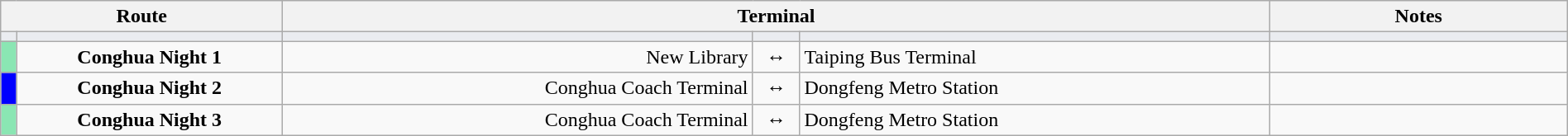<table class="wikitable sortable" style="width:100%; text-align:center;">
<tr>
<th colspan="2" width="18%">Route</th>
<th colspan="3">Terminal</th>
<th width="19%">Notes</th>
</tr>
<tr style="background:#EAECF0" height=0>
<td width="1%"></td>
<td></td>
<td width="30%"></td>
<td></td>
<td width="30%"></td>
<td></td>
</tr>
<tr>
<td style="background:#8ae6b3"></td>
<td><strong>Conghua Night 1</strong></td>
<td align=right>New Library</td>
<td>↔</td>
<td align=left>Taiping Bus Terminal</td>
<td></td>
</tr>
<tr>
<td style="background:blue"></td>
<td><strong>Conghua Night 2</strong></td>
<td align=right>Conghua Coach Terminal</td>
<td>↔</td>
<td align=left>Dongfeng Metro Station</td>
<td></td>
</tr>
<tr>
<td style="background:#8ae6b3"></td>
<td><strong>Conghua Night 3</strong></td>
<td align=right>Conghua Coach Terminal</td>
<td>↔</td>
<td align=left>Dongfeng Metro Station</td>
<td></td>
</tr>
</table>
